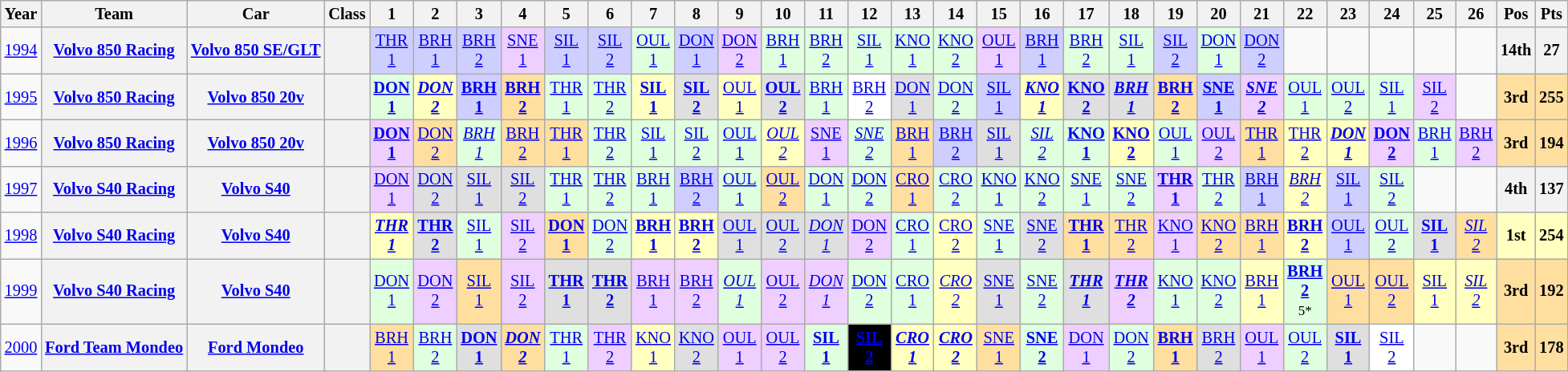<table class="wikitable" style="text-align:center; font-size:85%">
<tr>
<th>Year</th>
<th>Team</th>
<th>Car</th>
<th>Class</th>
<th>1</th>
<th>2</th>
<th>3</th>
<th>4</th>
<th>5</th>
<th>6</th>
<th>7</th>
<th>8</th>
<th>9</th>
<th>10</th>
<th>11</th>
<th>12</th>
<th>13</th>
<th>14</th>
<th>15</th>
<th>16</th>
<th>17</th>
<th>18</th>
<th>19</th>
<th>20</th>
<th>21</th>
<th>22</th>
<th>23</th>
<th>24</th>
<th>25</th>
<th>26</th>
<th>Pos</th>
<th>Pts</th>
</tr>
<tr>
<td><a href='#'>1994</a></td>
<th nowrap><a href='#'>Volvo 850 Racing</a></th>
<th nowrap><a href='#'>Volvo 850 SE/GLT</a></th>
<th></th>
<td style="background:#CFCFFF;"><a href='#'>THR<br>1</a><br></td>
<td style="background:#CFCFFF;"><a href='#'>BRH<br>1</a><br></td>
<td style="background:#CFCFFF;"><a href='#'>BRH<br>2</a><br></td>
<td style="background:#EFCFFF;"><a href='#'>SNE<br>1</a><br></td>
<td style="background:#CFCFFF;"><a href='#'>SIL<br>1</a><br></td>
<td style="background:#CFCFFF;"><a href='#'>SIL<br>2</a><br></td>
<td style="background:#DFFFDF;"><a href='#'>OUL<br>1</a><br></td>
<td style="background:#CFCFFF;"><a href='#'>DON<br>1</a><br></td>
<td style="background:#EFCFFF;"><a href='#'>DON<br>2</a><br></td>
<td style="background:#DFFFDF;"><a href='#'>BRH<br>1</a><br></td>
<td style="background:#DFFFDF;"><a href='#'>BRH<br>2</a><br></td>
<td style="background:#DFFFDF;"><a href='#'>SIL<br>1</a><br></td>
<td style="background:#DFFFDF;"><a href='#'>KNO<br>1</a><br></td>
<td style="background:#DFFFDF;"><a href='#'>KNO<br>2</a><br></td>
<td style="background:#EFCFFF;"><a href='#'>OUL<br>1</a><br></td>
<td style="background:#CFCFFF;"><a href='#'>BRH<br>1</a><br></td>
<td style="background:#DFFFDF;"><a href='#'>BRH<br>2</a><br></td>
<td style="background:#DFFFDF;"><a href='#'>SIL<br>1</a><br></td>
<td style="background:#CFCFFF;"><a href='#'>SIL<br>2</a><br></td>
<td style="background:#DFFFDF;"><a href='#'>DON<br>1</a><br></td>
<td style="background:#CFCFFF;"><a href='#'>DON<br>2</a><br></td>
<td></td>
<td></td>
<td></td>
<td></td>
<td></td>
<th>14th</th>
<th>27</th>
</tr>
<tr>
<td><a href='#'>1995</a></td>
<th nowrap><a href='#'>Volvo 850 Racing</a></th>
<th nowrap><a href='#'>Volvo 850 20v</a></th>
<th></th>
<td style="background:#DFFFDF;"><strong><a href='#'>DON<br>1</a></strong><br></td>
<td style="background:#FFFFBF;"><strong><em><a href='#'>DON<br>2</a></em></strong><br></td>
<td style="background:#CFCFFF;"><strong><a href='#'>BRH<br>1</a></strong><br></td>
<td style="background:#FFDF9F;"><strong><a href='#'>BRH<br>2</a></strong><br></td>
<td style="background:#DFFFDF;"><a href='#'>THR<br>1</a><br></td>
<td style="background:#DFFFDF;"><a href='#'>THR<br>2</a><br></td>
<td style="background:#FFFFBF;"><strong><a href='#'>SIL<br>1</a></strong><br></td>
<td style="background:#DFDFDF;"><strong><a href='#'>SIL<br>2</a></strong><br></td>
<td style="background:#FFFFBF;"><a href='#'>OUL<br>1</a><br></td>
<td style="background:#DFDFDF;"><strong><a href='#'>OUL<br>2</a></strong><br></td>
<td style="background:#DFFFDF;"><a href='#'>BRH<br>1</a><br></td>
<td style="background:#FFFFFF;"><a href='#'>BRH<br>2</a><br></td>
<td style="background:#DFDFDF;"><a href='#'>DON<br>1</a><br></td>
<td style="background:#DFFFDF;"><a href='#'>DON<br>2</a><br></td>
<td style="background:#CFCFFF;"><a href='#'>SIL<br>1</a><br></td>
<td style="background:#FFFFBF;"><strong><em><a href='#'>KNO<br>1</a></em></strong><br></td>
<td style="background:#DFDFDF;"><strong><a href='#'>KNO<br>2</a></strong><br></td>
<td style="background:#DFDFDF;"><strong><em><a href='#'>BRH<br>1</a></em></strong><br></td>
<td style="background:#FFDF9F;"><strong><a href='#'>BRH<br>2</a></strong><br></td>
<td style="background:#CFCFFF;"><strong><a href='#'>SNE<br>1</a></strong><br></td>
<td style="background:#EFCFFF;"><strong><em><a href='#'>SNE<br>2</a></em></strong><br></td>
<td style="background:#DFFFDF;"><a href='#'>OUL<br>1</a><br></td>
<td style="background:#DFFFDF;"><a href='#'>OUL<br>2</a><br></td>
<td style="background:#DFFFDF;"><a href='#'>SIL<br>1</a><br></td>
<td style="background:#EFCFFF;"><a href='#'>SIL<br>2</a><br></td>
<td></td>
<td style="background:#FFDF9F;"><strong>3rd</strong></td>
<td style="background:#FFDF9F;"><strong>255</strong></td>
</tr>
<tr>
<td><a href='#'>1996</a></td>
<th nowrap><a href='#'>Volvo 850 Racing</a></th>
<th nowrap><a href='#'>Volvo 850 20v</a></th>
<th></th>
<td style="background:#EFCFFF;"><strong><a href='#'>DON<br>1</a></strong><br></td>
<td style="background:#FFDF9F;"><a href='#'>DON<br>2</a><br></td>
<td style="background:#DFFFDF;"><em><a href='#'>BRH<br>1</a></em><br></td>
<td style="background:#FFDF9F;"><a href='#'>BRH<br>2</a><br></td>
<td style="background:#FFDF9F;"><a href='#'>THR<br>1</a><br></td>
<td style="background:#DFFFDF;"><a href='#'>THR<br>2</a><br></td>
<td style="background:#DFFFDF;"><a href='#'>SIL<br>1</a><br></td>
<td style="background:#DFFFDF;"><a href='#'>SIL<br>2</a><br></td>
<td style="background:#DFFFDF;"><a href='#'>OUL<br>1</a><br></td>
<td style="background:#FFFFBF;"><em><a href='#'>OUL<br>2</a></em><br></td>
<td style="background:#EFCFFF;"><a href='#'>SNE<br>1</a><br></td>
<td style="background:#DFFFDF;"><em><a href='#'>SNE<br>2</a></em><br></td>
<td style="background:#FFDF9F;"><a href='#'>BRH<br>1</a><br></td>
<td style="background:#CFCFFF;"><a href='#'>BRH<br>2</a><br></td>
<td style="background:#DFDFDF;"><a href='#'>SIL<br>1</a><br></td>
<td style="background:#DFFFDF;"><em><a href='#'>SIL<br>2</a></em><br></td>
<td style="background:#DFFFDF;"><strong><a href='#'>KNO<br>1</a></strong><br></td>
<td style="background:#FFFFBF;"><strong><a href='#'>KNO<br>2</a></strong><br></td>
<td style="background:#DFFFDF;"><a href='#'>OUL<br>1</a><br></td>
<td style="background:#EFCFFF;"><a href='#'>OUL<br>2</a><br></td>
<td style="background:#FFDF9F;"><a href='#'>THR<br>1</a><br></td>
<td style="background:#FFFFBF;"><a href='#'>THR<br>2</a><br></td>
<td style="background:#FFFFBF;"><strong><em><a href='#'>DON<br>1</a></em></strong><br></td>
<td style="background:#EFCFFF;"><strong><a href='#'>DON<br>2</a></strong><br></td>
<td style="background:#DFFFDF;"><a href='#'>BRH<br>1</a><br></td>
<td style="background:#EFCFFF;"><a href='#'>BRH<br>2</a><br></td>
<td style="background:#FFDF9F;"><strong>3rd</strong></td>
<td style="background:#FFDF9F;"><strong>194</strong></td>
</tr>
<tr>
<td><a href='#'>1997</a></td>
<th nowrap><a href='#'>Volvo S40 Racing</a></th>
<th nowrap><a href='#'>Volvo S40</a></th>
<th></th>
<td style="background:#EFCFFF;"><a href='#'>DON<br>1</a><br></td>
<td style="background:#DFDFDF;"><a href='#'>DON<br>2</a><br></td>
<td style="background:#DFDFDF;"><a href='#'>SIL<br>1</a><br></td>
<td style="background:#DFDFDF;"><a href='#'>SIL<br>2</a><br></td>
<td style="background:#DFFFDF;"><a href='#'>THR<br>1</a><br></td>
<td style="background:#DFFFDF;"><a href='#'>THR<br>2</a><br></td>
<td style="background:#DFFFDF;"><a href='#'>BRH<br>1</a><br></td>
<td style="background:#CFCFFF;"><a href='#'>BRH<br>2</a><br></td>
<td style="background:#DFFFDF;"><a href='#'>OUL<br>1</a><br></td>
<td style="background:#FFDF9F;"><a href='#'>OUL<br>2</a><br></td>
<td style="background:#DFFFDF;"><a href='#'>DON<br>1</a><br></td>
<td style="background:#DFFFDF;"><a href='#'>DON<br>2</a><br></td>
<td style="background:#FFDF9F;"><a href='#'>CRO<br>1</a><br></td>
<td style="background:#DFFFDF;"><a href='#'>CRO<br>2</a><br></td>
<td style="background:#DFFFDF;"><a href='#'>KNO<br>1</a><br></td>
<td style="background:#DFFFDF;"><a href='#'>KNO<br>2</a><br></td>
<td style="background:#DFFFDF;"><a href='#'>SNE<br>1</a><br></td>
<td style="background:#DFFFDF;"><a href='#'>SNE<br>2</a><br></td>
<td style="background:#EFCFFF;"><strong><a href='#'>THR<br>1</a></strong><br></td>
<td style="background:#DFFFDF;"><a href='#'>THR<br>2</a><br></td>
<td style="background:#CFCFFF;"><a href='#'>BRH<br>1</a><br></td>
<td style="background:#FFFFBF;"><em><a href='#'>BRH<br>2</a></em><br></td>
<td style="background:#CFCFFF;"><a href='#'>SIL<br>1</a><br></td>
<td style="background:#DFFFDF;"><a href='#'>SIL<br>2</a><br></td>
<td></td>
<td></td>
<th>4th</th>
<th>137</th>
</tr>
<tr>
<td><a href='#'>1998</a></td>
<th nowrap><a href='#'>Volvo S40 Racing</a></th>
<th nowrap><a href='#'>Volvo S40</a></th>
<th></th>
<td style="background:#FFFFBF;"><strong><em><a href='#'>THR<br>1</a></em></strong><br></td>
<td style="background:#DFDFDF;"><strong><a href='#'>THR<br>2</a></strong><br></td>
<td style="background:#DFFFDF;"><a href='#'>SIL<br>1</a><br></td>
<td style="background:#EFCFFF;"><a href='#'>SIL<br>2</a><br></td>
<td style="background:#FFDF9F;"><strong><a href='#'>DON<br>1</a></strong><br></td>
<td style="background:#DFFFDF;"><a href='#'>DON<br>2</a><br></td>
<td style="background:#FFFFBF;"><strong><a href='#'>BRH<br>1</a></strong><br></td>
<td style="background:#FFFFBF;"><strong><a href='#'>BRH<br>2</a></strong><br></td>
<td style="background:#DFDFDF;"><a href='#'>OUL<br>1</a><br></td>
<td style="background:#DFDFDF;"><a href='#'>OUL<br>2</a><br></td>
<td style="background:#DFDFDF;"><em><a href='#'>DON<br>1</a></em><br></td>
<td style="background:#EFCFFF;"><a href='#'>DON<br>2</a><br></td>
<td style="background:#DFFFDF;"><a href='#'>CRO<br>1</a><br></td>
<td style="background:#FFFFBF;"><a href='#'>CRO<br>2</a><br></td>
<td style="background:#DFFFDF;"><a href='#'>SNE<br>1</a><br></td>
<td style="background:#DFDFDF;"><a href='#'>SNE<br>2</a><br></td>
<td style="background:#FFDF9F;"><strong><a href='#'>THR<br>1</a></strong><br></td>
<td style="background:#FFDF9F;"><a href='#'>THR<br>2</a><br></td>
<td style="background:#EFCFFF;"><a href='#'>KNO<br>1</a><br></td>
<td style="background:#FFDF9F;"><a href='#'>KNO<br>2</a><br></td>
<td style="background:#FFDF9F;"><a href='#'>BRH<br>1</a><br></td>
<td style="background:#FFFFBF;"><strong><a href='#'>BRH<br>2</a></strong><br></td>
<td style="background:#CFCFFF;"><a href='#'>OUL<br>1</a><br></td>
<td style="background:#DFFFDF;"><a href='#'>OUL<br>2</a><br></td>
<td style="background:#DFDFDF;"><strong><a href='#'>SIL<br>1</a></strong><br></td>
<td style="background:#FFDF9F;"><em><a href='#'>SIL<br>2</a></em><br></td>
<td style="background:#FFFFBF;"><strong>1st</strong></td>
<td style="background:#FFFFBF;"><strong>254</strong></td>
</tr>
<tr>
<td><a href='#'>1999</a></td>
<th nowrap><a href='#'>Volvo S40 Racing</a></th>
<th nowrap><a href='#'>Volvo S40</a></th>
<th></th>
<td style="background:#DFFFDF;"><a href='#'>DON<br>1</a><br></td>
<td style="background:#EFCFFF;"><a href='#'>DON<br>2</a><br></td>
<td style="background:#FFDF9F;"><a href='#'>SIL<br>1</a><br></td>
<td style="background:#EFCFFF;"><a href='#'>SIL<br>2</a><br></td>
<td style="background:#DFDFDF;"><strong><a href='#'>THR<br>1</a></strong><br></td>
<td style="background:#DFDFDF;"><strong><a href='#'>THR<br>2</a></strong><br></td>
<td style="background:#EFCFFF;"><a href='#'>BRH<br>1</a><br></td>
<td style="background:#EFCFFF;"><a href='#'>BRH<br>2</a><br></td>
<td style="background:#DFFFDF;"><em><a href='#'>OUL<br>1</a></em><br></td>
<td style="background:#EFCFFF;"><a href='#'>OUL<br>2</a><br></td>
<td style="background:#EFCFFF;"><em><a href='#'>DON<br>1</a></em><br></td>
<td style="background:#DFFFDF;"><a href='#'>DON<br>2</a><br></td>
<td style="background:#DFFFDF;"><a href='#'>CRO<br>1</a><br></td>
<td style="background:#FFFFBF;"><em><a href='#'>CRO<br>2</a></em><br></td>
<td style="background:#DFDFDF;"><a href='#'>SNE<br>1</a><br></td>
<td style="background:#DFFFDF;"><a href='#'>SNE<br>2</a><br></td>
<td style="background:#DFDFDF;"><strong><em><a href='#'>THR<br>1</a></em></strong><br></td>
<td style="background:#EFCFFF;"><strong><em><a href='#'>THR<br>2</a></em></strong><br></td>
<td style="background:#DFFFDF;"><a href='#'>KNO<br>1</a><br></td>
<td style="background:#DFFFDF;"><a href='#'>KNO<br>2</a><br></td>
<td style="background:#FFFFBF;"><a href='#'>BRH<br>1</a><br></td>
<td style="background:#DFFFDF;"><strong><a href='#'>BRH<br>2</a></strong><br><small>5*</small></td>
<td style="background:#FFDF9F;"><a href='#'>OUL<br>1</a><br></td>
<td style="background:#FFDF9F;"><a href='#'>OUL<br>2</a><br></td>
<td style="background:#FFFFBF;"><a href='#'>SIL<br>1</a><br></td>
<td style="background:#FFFFBF;"><em><a href='#'>SIL<br>2</a></em><br></td>
<td style="background:#FFDF9F;"><strong>3rd</strong></td>
<td style="background:#FFDF9F;"><strong>192</strong></td>
</tr>
<tr>
<td><a href='#'>2000</a></td>
<th nowrap><a href='#'>Ford Team Mondeo</a></th>
<th nowrap><a href='#'>Ford Mondeo</a></th>
<th><span></span></th>
<td style="background:#FFDF9F;"><a href='#'>BRH<br>1</a><br></td>
<td style="background:#DFFFDF;"><a href='#'>BRH<br>2</a><br></td>
<td style="background:#DFDFDF;"><strong><a href='#'>DON<br>1</a></strong><br></td>
<td style="background:#FFDF9F;"><strong><em><a href='#'>DON<br>2</a></em></strong><br></td>
<td style="background:#DFFFDF;"><a href='#'>THR<br>1</a><br></td>
<td style="background:#EFCFFF;"><a href='#'>THR<br>2</a><br></td>
<td style="background:#FFFFBF;"><a href='#'>KNO<br>1</a><br></td>
<td style="background:#DFDFDF;"><a href='#'>KNO<br>2</a><br></td>
<td style="background:#EFCFFF;"><a href='#'>OUL<br>1</a><br></td>
<td style="background:#EFCFFF;"><a href='#'>OUL<br>2</a><br></td>
<td style="background:#DFFFDF;"><strong><a href='#'>SIL<br>1</a></strong><br></td>
<td style="background:#000000; color:white"><strong><a href='#'><span>SIL<br>2</span></a></strong><br></td>
<td style="background:#FFFFBF;"><strong><em><a href='#'>CRO<br>1</a></em></strong><br></td>
<td style="background:#FFFFBF;"><strong><em><a href='#'>CRO<br>2</a></em></strong><br></td>
<td style="background:#FFDF9F;"><a href='#'>SNE<br>1</a><br></td>
<td style="background:#DFFFDF;"><strong><a href='#'>SNE<br>2</a></strong><br></td>
<td style="background:#EFCFFF;"><a href='#'>DON<br>1</a><br></td>
<td style="background:#DFFFDF;"><a href='#'>DON<br>2</a><br></td>
<td style="background:#FFDF9F;"><strong><a href='#'>BRH<br>1</a></strong><br></td>
<td style="background:#DFDFDF;"><a href='#'>BRH<br>2</a><br></td>
<td style="background:#EFCFFF;"><a href='#'>OUL<br>1</a><br></td>
<td style="background:#DFFFDF;"><a href='#'>OUL<br>2</a><br></td>
<td style="background:#DFDFDF;"><strong><a href='#'>SIL<br>1</a></strong><br></td>
<td style="background:#FFFFFF;"><a href='#'>SIL<br>2</a><br></td>
<td></td>
<td></td>
<td style="background:#FFDF9F;"><strong>3rd</strong></td>
<td style="background:#FFDF9F;"><strong>178</strong></td>
</tr>
</table>
